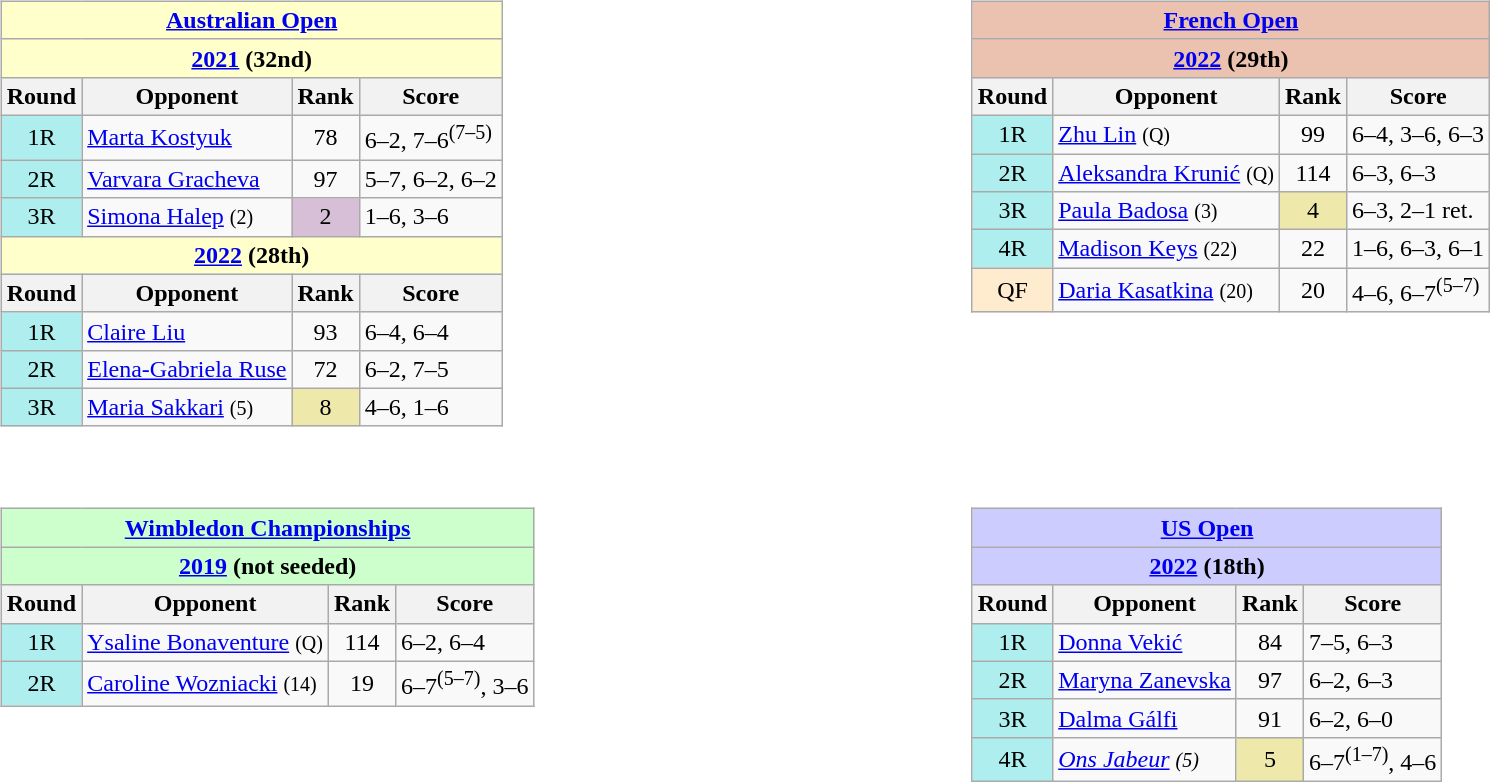<table style="width:95%">
<tr valign=top>
<td><br><table class="wikitable nowrap" style="float:left">
<tr>
<td colspan="4" style="background:#ffc;font-weight:bold;text-align:center"><a href='#'>Australian Open</a></td>
</tr>
<tr>
<td colspan="4" style="background:#ffc;font-weight:bold;text-align:center"><a href='#'>2021</a> (32nd)</td>
</tr>
<tr>
<th>Round</th>
<th>Opponent</th>
<th>Rank</th>
<th>Score</th>
</tr>
<tr>
<td style="background:#afeeee;text-align:center">1R</td>
<td> <a href='#'>Marta Kostyuk</a></td>
<td align=center>78</td>
<td>6–2, 7–6<sup>(7–5)</sup></td>
</tr>
<tr>
<td style="background:#afeeee;text-align:center">2R</td>
<td> <a href='#'>Varvara Gracheva</a></td>
<td align=center>97</td>
<td>5–7, 6–2, 6–2</td>
</tr>
<tr>
<td style="background:#afeeee;text-align:center">3R</td>
<td> <a href='#'>Simona Halep</a> <small>(2)</small></td>
<td align=center bgcolor=thistle>2</td>
<td>1–6, 3–6</td>
</tr>
<tr>
<td colspan="4" style="background:#ffc;font-weight:bold;text-align:center"><a href='#'>2022</a> (28th)</td>
</tr>
<tr>
<th>Round</th>
<th>Opponent</th>
<th>Rank</th>
<th>Score</th>
</tr>
<tr>
<td style="background:#afeeee;text-align:center">1R</td>
<td> <a href='#'>Claire Liu</a></td>
<td align=center>93</td>
<td>6–4, 6–4</td>
</tr>
<tr>
<td style="background:#afeeee;text-align:center">2R</td>
<td> <a href='#'>Elena-Gabriela Ruse</a></td>
<td align=center>72</td>
<td>6–2, 7–5</td>
</tr>
<tr>
<td style="background:#afeeee;text-align:center">3R</td>
<td> <a href='#'>Maria Sakkari</a> <small>(5)</small></td>
<td align=center bgcolor=eee8aa>8</td>
<td>4–6, 1–6</td>
</tr>
</table>
</td>
<td><br><table style="width:50px">
<tr>
<td></td>
</tr>
</table>
</td>
<td><br><table class="wikitable nowrap" style="float:left">
<tr>
<td colspan="4" style="background:#ebc2af;font-weight:bold;text-align:center"><a href='#'>French Open</a></td>
</tr>
<tr>
<td colspan="4" style="background:#ebc2af;font-weight:bold;text-align:center"><a href='#'>2022</a> (29th)</td>
</tr>
<tr>
<th>Round</th>
<th>Opponent</th>
<th>Rank</th>
<th>Score</th>
</tr>
<tr>
<td style="background:#afeeee;text-align:center">1R</td>
<td> <a href='#'>Zhu Lin</a> <small>(Q)</small></td>
<td align=center>99</td>
<td>6–4, 3–6, 6–3</td>
</tr>
<tr>
<td style="background:#afeeee;text-align:center">2R</td>
<td> <a href='#'>Aleksandra Krunić</a> <small>(Q)</small></td>
<td align=center>114</td>
<td>6–3, 6–3</td>
</tr>
<tr>
<td style="background:#afeeee;text-align:center">3R</td>
<td> <a href='#'>Paula Badosa</a> <small>(3)</small></td>
<td align=center bgcolor=eee8aa>4</td>
<td>6–3, 2–1 ret.</td>
</tr>
<tr>
<td style="background:#afeeee;text-align:center">4R</td>
<td> <a href='#'>Madison Keys</a> <small>(22)</small></td>
<td align=center>22</td>
<td>1–6, 6–3, 6–1</td>
</tr>
<tr>
<td style="background:#ffebcd;text-align:center">QF</td>
<td> <a href='#'>Daria Kasatkina</a> <small>(20)</small></td>
<td align=center>20</td>
<td>4–6, 6–7<sup>(5–7)</sup></td>
</tr>
</table>
</td>
</tr>
<tr valign="top">
<td><br><table class="wikitable nowrap" style="float:left">
<tr>
<td colspan="4" style="background:#cfc;font-weight:bold;text-align:center"><a href='#'>Wimbledon Championships</a></td>
</tr>
<tr>
<td colspan="4" style="background:#cfc;font-weight:bold;text-align:center"><a href='#'>2019</a> (not seeded)</td>
</tr>
<tr>
<th>Round</th>
<th>Opponent</th>
<th>Rank</th>
<th>Score</th>
</tr>
<tr>
<td style="background:#afeeee;text-align:center">1R</td>
<td> <a href='#'>Ysaline Bonaventure</a> <small>(Q)</small></td>
<td align=center>114</td>
<td>6–2, 6–4</td>
</tr>
<tr>
<td style="background:#afeeee;text-align:center">2R</td>
<td> <a href='#'>Caroline Wozniacki</a> <small>(14)</small></td>
<td align=center>19</td>
<td>6–7<sup>(5–7)</sup>, 3–6</td>
</tr>
</table>
</td>
<td><br><table>
<tr>
<td></td>
</tr>
</table>
</td>
<td><br><table class="wikitable nowrap" style="float:left">
<tr>
<td colspan="4" style="background:#ccf;font-weight:bold;text-align:center"><a href='#'>US Open</a></td>
</tr>
<tr>
<td colspan="4" style="background:#ccf;font-weight:bold;text-align:center"><a href='#'>2022</a> (18th)</td>
</tr>
<tr>
<th>Round</th>
<th>Opponent</th>
<th>Rank</th>
<th>Score</th>
</tr>
<tr>
<td style="background:#afeeee;text-align:center">1R</td>
<td> <a href='#'>Donna Vekić</a></td>
<td align=center>84</td>
<td>7–5, 6–3</td>
</tr>
<tr>
<td style="background:#afeeee;text-align:center">2R</td>
<td> <a href='#'>Maryna Zanevska</a></td>
<td align="center">97</td>
<td>6–2, 6–3</td>
</tr>
<tr>
<td style="background:#afeeee;text-align:center">3R</td>
<td> <a href='#'>Dalma Gálfi</a></td>
<td align="center">91</td>
<td>6–2, 6–0</td>
</tr>
<tr>
<td style="background:#afeeee;text-align:center">4R</td>
<td><em> <a href='#'>Ons Jabeur</a> <small>(5)</small></em></td>
<td bgcolor=#eee8aa align=center>5</td>
<td>6–7<sup>(1–7)</sup>, 4–6</td>
</tr>
</table>
</td>
</tr>
</table>
